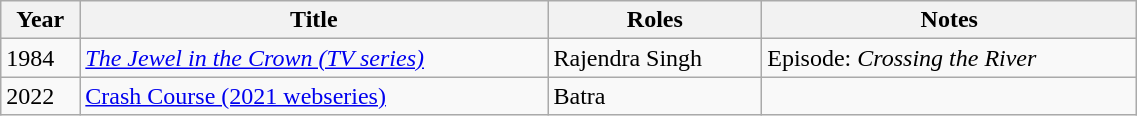<table class="wikitable sortable" width="60%">
<tr>
<th>Year</th>
<th>Title</th>
<th>Roles</th>
<th>Notes</th>
</tr>
<tr>
<td>1984</td>
<td><em><a href='#'>The Jewel in the Crown (TV series)</a></em></td>
<td>Rajendra Singh</td>
<td>Episode: <em>Crossing the River</em></td>
</tr>
<tr>
<td>2022</td>
<td><a href='#'>Crash Course (2021 webseries)</a></td>
<td>Batra</td>
<td></td>
</tr>
</table>
